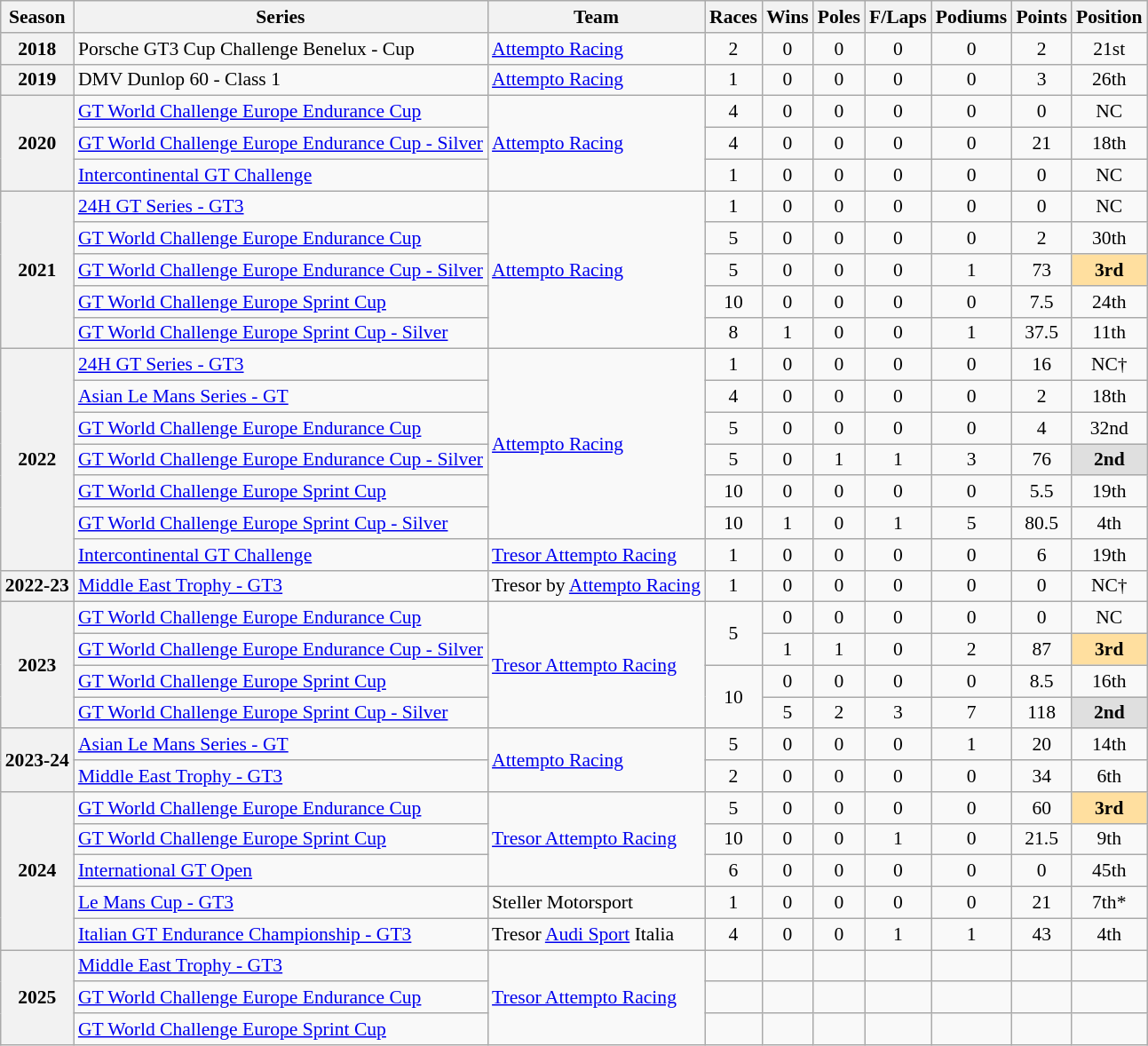<table class="wikitable" style="font-size: 90%; text-align:center">
<tr>
<th>Season</th>
<th>Series</th>
<th>Team</th>
<th>Races</th>
<th>Wins</th>
<th>Poles</th>
<th>F/Laps</th>
<th>Podiums</th>
<th>Points</th>
<th>Position</th>
</tr>
<tr>
<th>2018</th>
<td align="left">Porsche GT3 Cup Challenge Benelux - Cup</td>
<td align="left"><a href='#'>Attempto Racing</a></td>
<td>2</td>
<td>0</td>
<td>0</td>
<td>0</td>
<td>0</td>
<td>2</td>
<td>21st</td>
</tr>
<tr>
<th>2019</th>
<td align="left">DMV Dunlop 60 - Class 1</td>
<td align="left"><a href='#'>Attempto Racing</a></td>
<td>1</td>
<td>0</td>
<td>0</td>
<td>0</td>
<td>0</td>
<td>3</td>
<td>26th</td>
</tr>
<tr>
<th rowspan="3">2020</th>
<td align="left"><a href='#'>GT World Challenge Europe Endurance Cup</a></td>
<td rowspan="3" align="left"><a href='#'>Attempto Racing</a></td>
<td>4</td>
<td>0</td>
<td>0</td>
<td>0</td>
<td>0</td>
<td>0</td>
<td>NC</td>
</tr>
<tr>
<td align="left"><a href='#'>GT World Challenge Europe Endurance Cup - Silver</a></td>
<td>4</td>
<td>0</td>
<td>0</td>
<td>0</td>
<td>0</td>
<td>21</td>
<td>18th</td>
</tr>
<tr>
<td align="left"><a href='#'>Intercontinental GT Challenge</a></td>
<td>1</td>
<td>0</td>
<td>0</td>
<td>0</td>
<td>0</td>
<td>0</td>
<td>NC</td>
</tr>
<tr>
<th rowspan="5">2021</th>
<td align="left"><a href='#'>24H GT Series - GT3</a></td>
<td rowspan="5" align="left"><a href='#'>Attempto Racing</a></td>
<td>1</td>
<td>0</td>
<td>0</td>
<td>0</td>
<td>0</td>
<td>0</td>
<td>NC</td>
</tr>
<tr>
<td align="left"><a href='#'>GT World Challenge Europe Endurance Cup</a></td>
<td>5</td>
<td>0</td>
<td>0</td>
<td>0</td>
<td>0</td>
<td>2</td>
<td>30th</td>
</tr>
<tr>
<td align="left"><a href='#'>GT World Challenge Europe Endurance Cup - Silver</a></td>
<td>5</td>
<td>0</td>
<td>0</td>
<td>0</td>
<td>1</td>
<td>73</td>
<td style="background:#FFDF9F;"><strong>3rd</strong></td>
</tr>
<tr>
<td align="left"><a href='#'>GT World Challenge Europe Sprint Cup</a></td>
<td>10</td>
<td>0</td>
<td>0</td>
<td>0</td>
<td>0</td>
<td>7.5</td>
<td>24th</td>
</tr>
<tr>
<td align="left"><a href='#'>GT World Challenge Europe Sprint Cup - Silver</a></td>
<td>8</td>
<td>1</td>
<td>0</td>
<td>0</td>
<td>1</td>
<td>37.5</td>
<td>11th</td>
</tr>
<tr>
<th rowspan="7">2022</th>
<td align="left"><a href='#'>24H GT Series - GT3</a></td>
<td rowspan="6" align="left"><a href='#'>Attempto Racing</a></td>
<td>1</td>
<td>0</td>
<td>0</td>
<td>0</td>
<td>0</td>
<td>16</td>
<td>NC†</td>
</tr>
<tr>
<td align="left"><a href='#'>Asian Le Mans Series - GT</a></td>
<td>4</td>
<td>0</td>
<td>0</td>
<td>0</td>
<td>0</td>
<td>2</td>
<td>18th</td>
</tr>
<tr>
<td align="left"><a href='#'>GT World Challenge Europe Endurance Cup</a></td>
<td>5</td>
<td>0</td>
<td>0</td>
<td>0</td>
<td>0</td>
<td>4</td>
<td>32nd</td>
</tr>
<tr>
<td align="left"><a href='#'>GT World Challenge Europe Endurance Cup - Silver</a></td>
<td>5</td>
<td>0</td>
<td>1</td>
<td>1</td>
<td>3</td>
<td>76</td>
<td style="background:#DFDFDF;"><strong>2nd</strong></td>
</tr>
<tr>
<td align="left"><a href='#'>GT World Challenge Europe Sprint Cup</a></td>
<td>10</td>
<td>0</td>
<td>0</td>
<td>0</td>
<td>0</td>
<td>5.5</td>
<td>19th</td>
</tr>
<tr>
<td align="left"><a href='#'>GT World Challenge Europe Sprint Cup - Silver</a></td>
<td>10</td>
<td>1</td>
<td>0</td>
<td>1</td>
<td>5</td>
<td>80.5</td>
<td>4th</td>
</tr>
<tr>
<td align="left"><a href='#'>Intercontinental GT Challenge</a></td>
<td align="left"><a href='#'>Tresor Attempto Racing</a></td>
<td>1</td>
<td>0</td>
<td>0</td>
<td>0</td>
<td>0</td>
<td>6</td>
<td>19th</td>
</tr>
<tr>
<th>2022-23</th>
<td align=left><a href='#'>Middle East Trophy - GT3</a></td>
<td align=left>Tresor by <a href='#'>Attempto Racing</a></td>
<td>1</td>
<td>0</td>
<td>0</td>
<td>0</td>
<td>0</td>
<td>0</td>
<td>NC†</td>
</tr>
<tr>
<th rowspan="4">2023</th>
<td align="left"><a href='#'>GT World Challenge Europe Endurance Cup</a></td>
<td rowspan="4" align=left><a href='#'>Tresor Attempto Racing</a></td>
<td rowspan="2">5</td>
<td>0</td>
<td>0</td>
<td>0</td>
<td>0</td>
<td>0</td>
<td>NC</td>
</tr>
<tr>
<td align="left"><a href='#'>GT World Challenge Europe Endurance Cup - Silver</a></td>
<td>1</td>
<td>1</td>
<td>0</td>
<td>2</td>
<td>87</td>
<td style="background:#FFDF9F;"><strong>3rd</strong></td>
</tr>
<tr>
<td align="left"><a href='#'>GT World Challenge Europe Sprint Cup</a></td>
<td rowspan="2">10</td>
<td>0</td>
<td>0</td>
<td>0</td>
<td>0</td>
<td>8.5</td>
<td>16th</td>
</tr>
<tr>
<td align="left"><a href='#'>GT World Challenge Europe Sprint Cup - Silver</a></td>
<td>5</td>
<td>2</td>
<td>3</td>
<td>7</td>
<td>118</td>
<td style="background:#DFDFDF;"><strong>2nd</strong></td>
</tr>
<tr>
<th rowspan="2">2023-24</th>
<td align=left><a href='#'>Asian Le Mans Series - GT</a></td>
<td rowspan="2" align="left"><a href='#'>Attempto Racing</a></td>
<td>5</td>
<td>0</td>
<td>0</td>
<td>0</td>
<td>1</td>
<td>20</td>
<td>14th</td>
</tr>
<tr>
<td align=left><a href='#'>Middle East Trophy - GT3</a></td>
<td>2</td>
<td>0</td>
<td>0</td>
<td>0</td>
<td>0</td>
<td>34</td>
<td>6th</td>
</tr>
<tr>
<th rowspan="5">2024</th>
<td align=left><a href='#'>GT World Challenge Europe Endurance Cup</a></td>
<td rowspan="3" align="left"><a href='#'>Tresor Attempto Racing</a></td>
<td>5</td>
<td>0</td>
<td>0</td>
<td>0</td>
<td>0</td>
<td>60</td>
<td style="background:#FFDF9F;"><strong>3rd</strong></td>
</tr>
<tr>
<td align=left><a href='#'>GT World Challenge Europe Sprint Cup</a></td>
<td>10</td>
<td>0</td>
<td>0</td>
<td>1</td>
<td>0</td>
<td>21.5</td>
<td>9th</td>
</tr>
<tr>
<td align=left><a href='#'>International GT Open</a></td>
<td>6</td>
<td>0</td>
<td>0</td>
<td>0</td>
<td>0</td>
<td>0</td>
<td>45th</td>
</tr>
<tr>
<td align=left><a href='#'>Le Mans Cup - GT3</a></td>
<td align=left>Steller Motorsport</td>
<td>1</td>
<td>0</td>
<td>0</td>
<td>0</td>
<td>0</td>
<td>21</td>
<td>7th*</td>
</tr>
<tr>
<td align=left><a href='#'>Italian GT Endurance Championship - GT3</a></td>
<td align=left>Tresor <a href='#'>Audi Sport</a> Italia</td>
<td>4</td>
<td>0</td>
<td>0</td>
<td>1</td>
<td>1</td>
<td>43</td>
<td>4th</td>
</tr>
<tr>
<th rowspan="3">2025</th>
<td align=left><a href='#'>Middle East Trophy - GT3</a></td>
<td rowspan="3" align="left"><a href='#'>Tresor Attempto Racing</a></td>
<td></td>
<td></td>
<td></td>
<td></td>
<td></td>
<td></td>
<td></td>
</tr>
<tr>
<td align=left><a href='#'>GT World Challenge Europe Endurance Cup</a></td>
<td></td>
<td></td>
<td></td>
<td></td>
<td></td>
<td></td>
<td></td>
</tr>
<tr>
<td align=left><a href='#'>GT World Challenge Europe Sprint Cup</a></td>
<td></td>
<td></td>
<td></td>
<td></td>
<td></td>
<td></td>
<td></td>
</tr>
</table>
